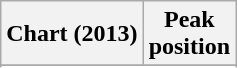<table class="wikitable plainrowheaders">
<tr>
<th scope="col">Chart (2013)</th>
<th scope="col">Peak<br>position</th>
</tr>
<tr>
</tr>
<tr>
</tr>
<tr>
</tr>
<tr>
</tr>
<tr>
</tr>
</table>
